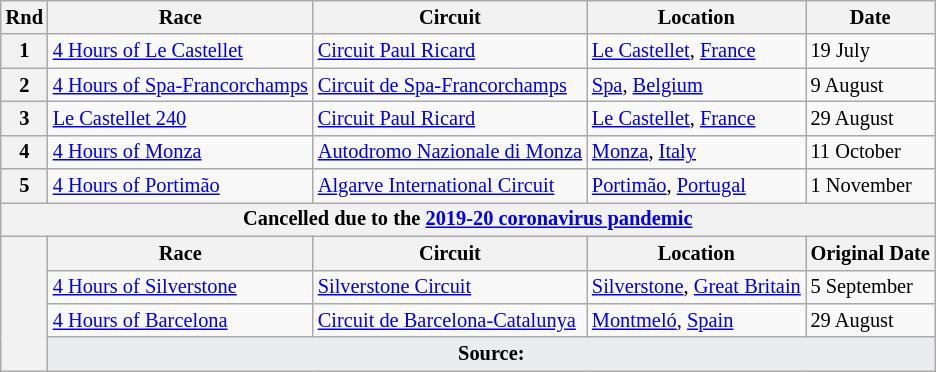<table class="wikitable" style="font-size: 85%;">
<tr>
<th>Rnd</th>
<th>Race</th>
<th>Circuit</th>
<th>Location</th>
<th>Date</th>
</tr>
<tr>
<th>1</th>
<td><a href='#'>4 Hours of Le Castellet</a></td>
<td> <a href='#'>Circuit Paul Ricard</a></td>
<td><a href='#'>Le Castellet</a>, <a href='#'>France</a></td>
<td>19 July</td>
</tr>
<tr>
<th>2</th>
<td><a href='#'>4 Hours of Spa-Francorchamps</a></td>
<td> <a href='#'>Circuit de Spa-Francorchamps</a></td>
<td><a href='#'>Spa</a>, <a href='#'>Belgium</a></td>
<td>9 August</td>
</tr>
<tr>
<th>3</th>
<td><a href='#'>Le Castellet 240</a></td>
<td> <a href='#'>Circuit Paul Ricard</a></td>
<td><a href='#'>Le Castellet</a>, <a href='#'>France</a></td>
<td>29 August</td>
</tr>
<tr>
<th>4</th>
<td><a href='#'>4 Hours of Monza</a></td>
<td> <a href='#'>Autodromo Nazionale di Monza</a></td>
<td><a href='#'>Monza</a>, <a href='#'>Italy</a></td>
<td>11 October</td>
</tr>
<tr>
<th>5</th>
<td><a href='#'>4 Hours of Portimão</a></td>
<td> <a href='#'>Algarve International Circuit</a></td>
<td><a href='#'>Portimão</a>, <a href='#'>Portugal</a></td>
<td>1 November</td>
</tr>
<tr>
<th colspan=5>Cancelled due to the <a href='#'>2019-20 coronavirus pandemic</a></th>
</tr>
<tr>
<th rowspan=4></th>
<th>Race</th>
<th>Circuit</th>
<th>Location</th>
<th>Original Date</th>
</tr>
<tr>
<td><a href='#'>4 Hours of Silverstone</a></td>
<td> <a href='#'>Silverstone Circuit</a></td>
<td><a href='#'>Silverstone</a>, <a href='#'>Great Britain</a></td>
<td>5 September</td>
</tr>
<tr>
<td><a href='#'>4 Hours of Barcelona</a></td>
<td> <a href='#'>Circuit de Barcelona-Catalunya</a></td>
<td><a href='#'>Montmeló</a>, <a href='#'>Spain</a></td>
<td>29 August</td>
</tr>
<tr class="sortbottom">
<td colspan="5" style="background-color:#EAECF0;text-align:center"><strong>Source:</strong></td>
</tr>
</table>
